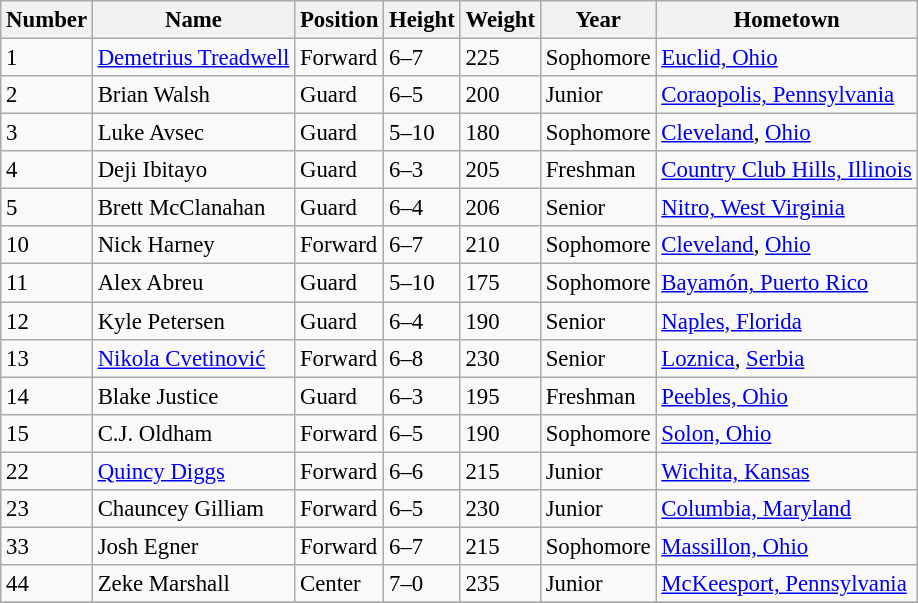<table class="wikitable" style="font-size: 95%;">
<tr>
<th>Number</th>
<th>Name</th>
<th>Position</th>
<th>Height</th>
<th>Weight</th>
<th>Year</th>
<th>Hometown</th>
</tr>
<tr>
<td>1</td>
<td><a href='#'>Demetrius Treadwell</a></td>
<td>Forward</td>
<td>6–7</td>
<td>225</td>
<td>Sophomore</td>
<td><a href='#'>Euclid, Ohio</a></td>
</tr>
<tr>
<td>2</td>
<td>Brian Walsh</td>
<td>Guard</td>
<td>6–5</td>
<td>200</td>
<td>Junior</td>
<td><a href='#'>Coraopolis, Pennsylvania</a></td>
</tr>
<tr>
<td>3</td>
<td>Luke Avsec</td>
<td>Guard</td>
<td>5–10</td>
<td>180</td>
<td>Sophomore</td>
<td><a href='#'>Cleveland</a>, <a href='#'>Ohio</a></td>
</tr>
<tr>
<td>4</td>
<td>Deji Ibitayo</td>
<td>Guard</td>
<td>6–3</td>
<td>205</td>
<td>Freshman</td>
<td><a href='#'>Country Club Hills, Illinois</a></td>
</tr>
<tr>
<td>5</td>
<td>Brett McClanahan</td>
<td>Guard</td>
<td>6–4</td>
<td>206</td>
<td>Senior</td>
<td><a href='#'>Nitro, West Virginia</a></td>
</tr>
<tr>
<td>10</td>
<td>Nick Harney</td>
<td>Forward</td>
<td>6–7</td>
<td>210</td>
<td>Sophomore</td>
<td><a href='#'>Cleveland</a>, <a href='#'>Ohio</a></td>
</tr>
<tr>
<td>11</td>
<td>Alex Abreu</td>
<td>Guard</td>
<td>5–10</td>
<td>175</td>
<td>Sophomore</td>
<td><a href='#'>Bayamón, Puerto Rico</a></td>
</tr>
<tr>
<td>12</td>
<td>Kyle Petersen</td>
<td>Guard</td>
<td>6–4</td>
<td>190</td>
<td>Senior</td>
<td><a href='#'>Naples, Florida</a></td>
</tr>
<tr>
<td>13</td>
<td><a href='#'>Nikola Cvetinović</a></td>
<td>Forward</td>
<td>6–8</td>
<td>230</td>
<td>Senior</td>
<td><a href='#'>Loznica</a>, <a href='#'>Serbia</a></td>
</tr>
<tr>
<td>14</td>
<td>Blake Justice</td>
<td>Guard</td>
<td>6–3</td>
<td>195</td>
<td>Freshman</td>
<td><a href='#'>Peebles, Ohio</a></td>
</tr>
<tr>
<td>15</td>
<td>C.J. Oldham</td>
<td>Forward</td>
<td>6–5</td>
<td>190</td>
<td>Sophomore</td>
<td><a href='#'>Solon, Ohio</a></td>
</tr>
<tr>
<td>22</td>
<td><a href='#'>Quincy Diggs</a></td>
<td>Forward</td>
<td>6–6</td>
<td>215</td>
<td>Junior</td>
<td><a href='#'>Wichita, Kansas</a></td>
</tr>
<tr>
<td>23</td>
<td>Chauncey Gilliam</td>
<td>Forward</td>
<td>6–5</td>
<td>230</td>
<td>Junior</td>
<td><a href='#'>Columbia, Maryland</a></td>
</tr>
<tr>
<td>33</td>
<td>Josh Egner</td>
<td>Forward</td>
<td>6–7</td>
<td>215</td>
<td>Sophomore</td>
<td><a href='#'>Massillon, Ohio</a></td>
</tr>
<tr>
<td>44</td>
<td>Zeke Marshall</td>
<td>Center</td>
<td>7–0</td>
<td>235</td>
<td>Junior</td>
<td><a href='#'>McKeesport, Pennsylvania</a></td>
</tr>
<tr>
</tr>
</table>
